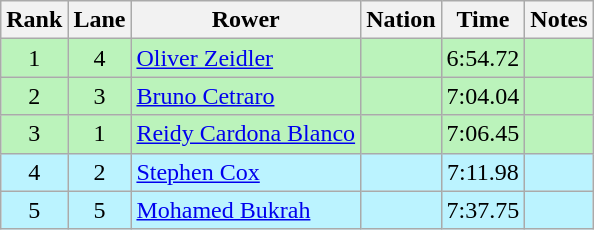<table class="wikitable sortable" style="text-align:center">
<tr>
<th>Rank</th>
<th>Lane</th>
<th>Rower</th>
<th>Nation</th>
<th>Time</th>
<th>Notes</th>
</tr>
<tr bgcolor="bbf3bb">
<td>1</td>
<td>4</td>
<td align=left><a href='#'>Oliver Zeidler</a></td>
<td align=left></td>
<td>6:54.72</td>
<td></td>
</tr>
<tr bgcolor="bbf3bb">
<td>2</td>
<td>3</td>
<td align=left><a href='#'>Bruno Cetraro</a></td>
<td align=left></td>
<td>7:04.04</td>
<td></td>
</tr>
<tr bgcolor="bbf3bb">
<td>3</td>
<td>1</td>
<td align=left><a href='#'>Reidy Cardona Blanco</a></td>
<td align=left></td>
<td>7:06.45</td>
<td></td>
</tr>
<tr bgcolor="bbf3ff">
<td>4</td>
<td>2</td>
<td align=left><a href='#'>Stephen Cox</a></td>
<td align=left></td>
<td>7:11.98</td>
<td></td>
</tr>
<tr bgcolor="bbf3ff">
<td>5</td>
<td>5</td>
<td align=left><a href='#'>Mohamed Bukrah</a></td>
<td align=left></td>
<td>7:37.75</td>
<td></td>
</tr>
</table>
